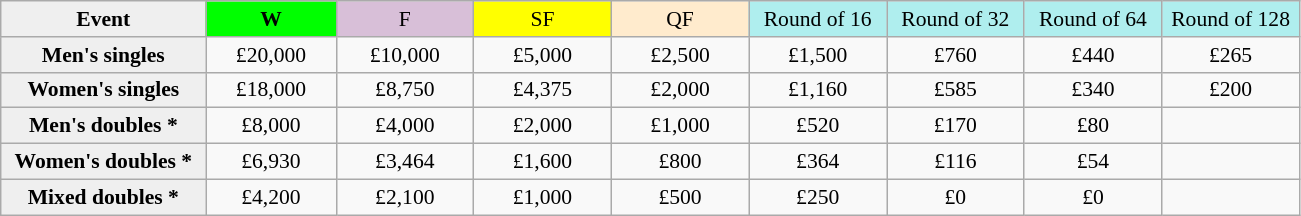<table class=wikitable style=font-size:90%;text-align:center>
<tr>
<td style="width:130px; background:#efefef;"><strong>Event</strong></td>
<td style="width:80px; background:lime;"><strong>W</strong></td>
<td style="width:85px; background:thistle;">F</td>
<td style="width:85px; background:#ff0;">SF</td>
<td style="width:85px; background:#ffebcd;">QF</td>
<td style="width:85px; background:#afeeee;">Round of 16</td>
<td style="width:85px; background:#afeeee;">Round of 32</td>
<td style="width:85px; background:#afeeee;">Round of 64</td>
<td style="width:85px; background:#afeeee;">Round of 128</td>
</tr>
<tr>
<td style="background:#efefef;"><strong>Men's singles</strong></td>
<td>£20,000</td>
<td>£10,000</td>
<td>£5,000</td>
<td>£2,500</td>
<td>£1,500</td>
<td>£760</td>
<td>£440</td>
<td>£265</td>
</tr>
<tr>
<td style="background:#efefef;"><strong>Women's singles</strong></td>
<td>£18,000</td>
<td>£8,750</td>
<td>£4,375</td>
<td>£2,000</td>
<td>£1,160</td>
<td>£585</td>
<td>£340</td>
<td>£200</td>
</tr>
<tr>
<td style="background:#efefef;"><strong>Men's doubles *</strong></td>
<td>£8,000</td>
<td>£4,000</td>
<td>£2,000</td>
<td>£1,000</td>
<td>£520</td>
<td>£170</td>
<td>£80</td>
<td></td>
</tr>
<tr>
<td style="background:#efefef;"><strong>Women's doubles *</strong></td>
<td>£6,930</td>
<td>£3,464</td>
<td>£1,600</td>
<td>£800</td>
<td>£364</td>
<td>£116</td>
<td>£54</td>
<td></td>
</tr>
<tr>
<td style="background:#efefef;"><strong>Mixed doubles *</strong></td>
<td>£4,200</td>
<td>£2,100</td>
<td>£1,000</td>
<td>£500</td>
<td>£250</td>
<td>£0</td>
<td>£0</td>
<td></td>
</tr>
</table>
